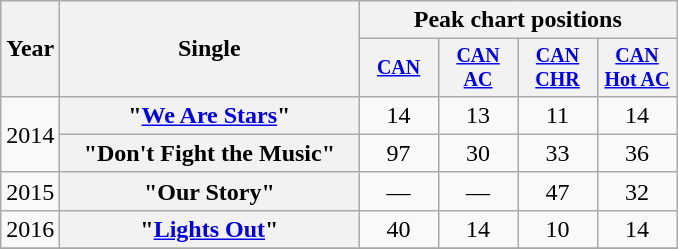<table class="wikitable plainrowheaders" style="text-align:center;">
<tr>
<th rowspan="2" style="width:1em;">Year</th>
<th rowspan="2" style="width:12em;">Single</th>
<th colspan="4">Peak chart positions</th>
</tr>
<tr style="font-size:smaller;">
<th style="width:3.5em;"><a href='#'>CAN</a><br></th>
<th style="width:3.5em;"><a href='#'>CAN<br>AC</a><br></th>
<th style="width:3.5em;"><a href='#'>CAN CHR</a><br></th>
<th style="width:3.5em;"><a href='#'>CAN<br>Hot AC</a><br></th>
</tr>
<tr>
<td rowspan="2">2014</td>
<th scope="row">"<a href='#'>We Are Stars</a>"</th>
<td>14</td>
<td>13</td>
<td>11</td>
<td>14</td>
</tr>
<tr>
<th scope="row">"Don't Fight the Music"</th>
<td>97</td>
<td>30</td>
<td>33</td>
<td>36</td>
</tr>
<tr>
<td>2015</td>
<th scope="row">"Our Story"</th>
<td>—</td>
<td>—</td>
<td>47</td>
<td>32</td>
</tr>
<tr>
<td>2016</td>
<th scope="row">"<a href='#'>Lights Out</a>"</th>
<td>40</td>
<td>14</td>
<td>10</td>
<td>14</td>
</tr>
<tr>
</tr>
</table>
